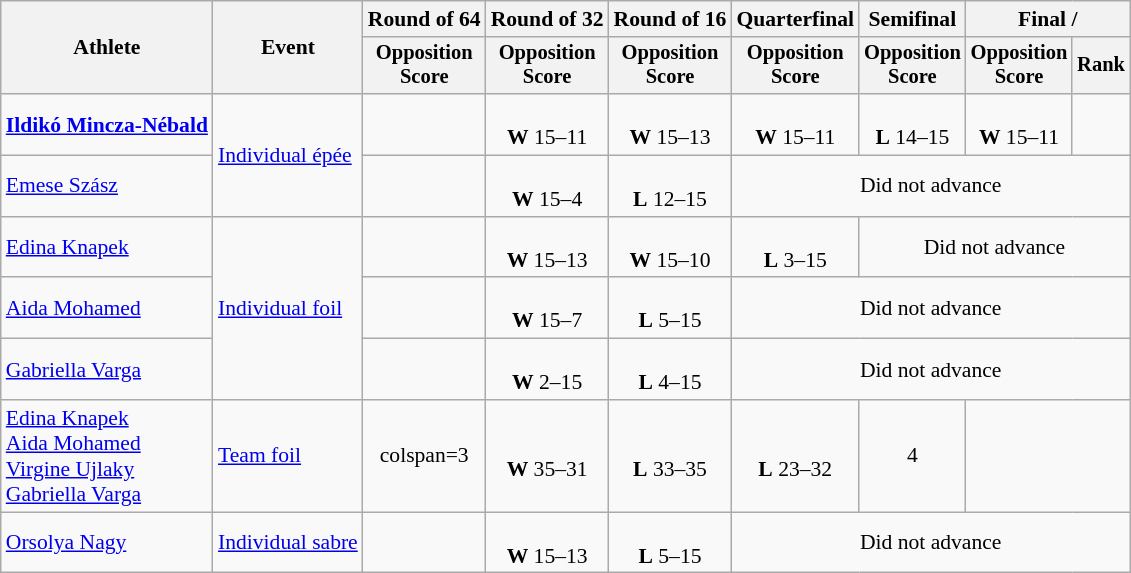<table class="wikitable" style="font-size:90%">
<tr>
<th rowspan="2">Athlete</th>
<th rowspan="2">Event</th>
<th>Round of 64</th>
<th>Round of 32</th>
<th>Round of 16</th>
<th>Quarterfinal</th>
<th>Semifinal</th>
<th colspan=2>Final / </th>
</tr>
<tr style="font-size:95%">
<th>Opposition <br> Score</th>
<th>Opposition <br> Score</th>
<th>Opposition <br> Score</th>
<th>Opposition <br> Score</th>
<th>Opposition <br> Score</th>
<th>Opposition <br> Score</th>
<th>Rank</th>
</tr>
<tr align=center>
<td align=left><strong><a href='#'>Ildikó Mincza-Nébald</a></strong></td>
<td align=left rowspan=2><a href='#'>Individual épée</a></td>
<td></td>
<td><br><strong>W</strong> 15–11</td>
<td><br><strong>W</strong> 15–13</td>
<td><br><strong>W</strong> 15–11</td>
<td><br><strong>L</strong> 14–15</td>
<td><br><strong>W</strong> 15–11</td>
<td></td>
</tr>
<tr align=center>
<td align=left><a href='#'>Emese Szász</a></td>
<td></td>
<td><br><strong>W</strong> 15–4</td>
<td><br><strong>L</strong> 12–15</td>
<td colspan=4>Did not advance</td>
</tr>
<tr align=center>
<td align=left><a href='#'>Edina Knapek</a></td>
<td align=left rowspan=3><a href='#'>Individual foil</a></td>
<td></td>
<td><br><strong>W</strong> 15–13</td>
<td><br><strong>W</strong> 15–10</td>
<td><br><strong>L</strong> 3–15</td>
<td colspan=3>Did not advance</td>
</tr>
<tr align=center>
<td align=left><a href='#'>Aida Mohamed</a></td>
<td></td>
<td><br><strong>W</strong> 15–7</td>
<td><br><strong>L</strong> 5–15</td>
<td colspan=4>Did not advance</td>
</tr>
<tr align=center>
<td align=left><a href='#'>Gabriella Varga</a></td>
<td></td>
<td><br><strong>W</strong> 2–15</td>
<td><br><strong>L</strong> 4–15</td>
<td colspan=4>Did not advance</td>
</tr>
<tr align=center>
<td align=left><a href='#'>Edina Knapek</a><br><a href='#'>Aida Mohamed</a><br><a href='#'>Virgine Ujlaky</a><br><a href='#'>Gabriella Varga</a></td>
<td align=left><a href='#'>Team foil</a></td>
<td>colspan=3 </td>
<td><br><strong>W</strong> 35–31</td>
<td><br><strong>L</strong> 33–35</td>
<td><br><strong>L</strong> 23–32</td>
<td>4</td>
</tr>
<tr align=center>
<td align=left><a href='#'>Orsolya Nagy</a></td>
<td align=left><a href='#'>Individual sabre</a></td>
<td></td>
<td><br><strong>W</strong> 15–13</td>
<td><br><strong>L</strong> 5–15</td>
<td colspan=4>Did not advance</td>
</tr>
</table>
